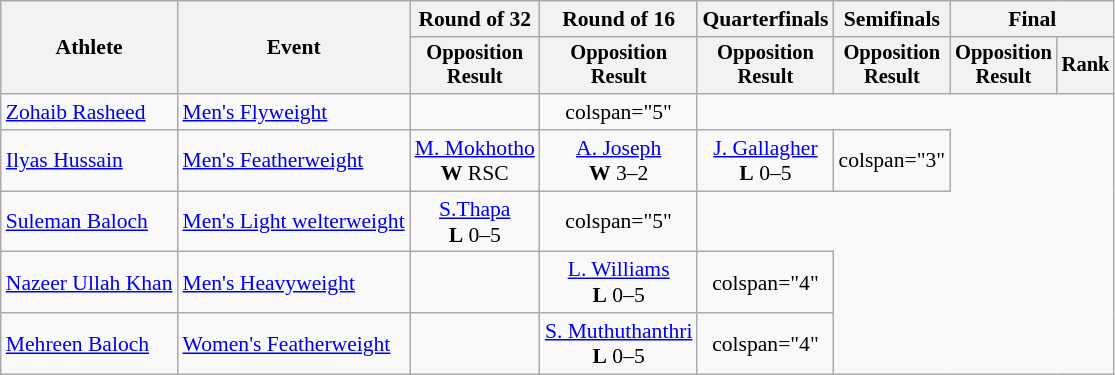<table class="wikitable" style="font-size:90%; text-align:center">
<tr>
<th rowspan=2>Athlete</th>
<th rowspan=2>Event</th>
<th>Round of 32</th>
<th>Round of 16</th>
<th>Quarterfinals</th>
<th>Semifinals</th>
<th colspan=2>Final</th>
</tr>
<tr style="font-size:95%">
<th>Opposition<br>Result</th>
<th>Opposition<br>Result</th>
<th>Opposition<br>Result</th>
<th>Opposition<br>Result</th>
<th>Opposition<br>Result</th>
<th>Rank</th>
</tr>
<tr>
<td align=left><a href='#'>Zohaib Rasheed</a></td>
<td align=left><a href='#'>Men's Flyweight</a></td>
<td></td>
<td>colspan="5" </td>
</tr>
<tr>
<td align=left><a href='#'>Ilyas Hussain</a></td>
<td align=left><a href='#'>Men's Featherweight</a></td>
<td align=center> <a href='#'>M. Mokhotho</a><br><strong>W</strong> RSC</td>
<td align=center> <a href='#'>A. Joseph</a><br><strong>W</strong> 3–2</td>
<td align=center> <a href='#'>J. Gallagher</a><br><strong>L</strong> 0–5</td>
<td>colspan="3" </td>
</tr>
<tr>
<td align=left><a href='#'>Suleman Baloch</a></td>
<td align=left><a href='#'>Men's Light welterweight</a></td>
<td align=center> <a href='#'>S.Thapa</a><br>  <strong>L</strong> 0–5</td>
<td>colspan="5" </td>
</tr>
<tr>
<td align=left><a href='#'>Nazeer Ullah Khan</a></td>
<td align=left><a href='#'>Men's Heavyweight</a></td>
<td></td>
<td align=center> <a href='#'>L. Williams</a><br> <strong>L</strong> 0–5</td>
<td>colspan="4" </td>
</tr>
<tr>
<td align=left><a href='#'>Mehreen Baloch</a></td>
<td align=left><a href='#'>Women's Featherweight</a></td>
<td></td>
<td align=center> <a href='#'>S. Muthuthanthri</a><br><strong>L</strong> 0–5</td>
<td>colspan="4"</td>
</tr>
</table>
